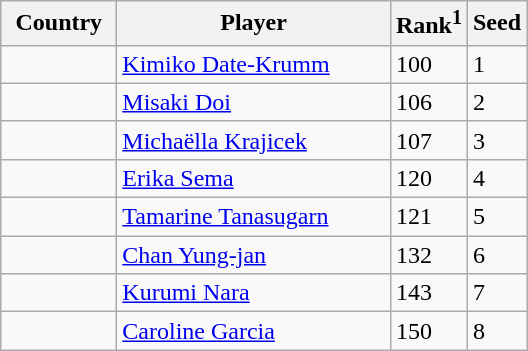<table class="sortable wikitable">
<tr>
<th width="70">Country</th>
<th width="175">Player</th>
<th>Rank<sup>1</sup></th>
<th>Seed</th>
</tr>
<tr>
<td></td>
<td><a href='#'>Kimiko Date-Krumm</a></td>
<td>100</td>
<td>1</td>
</tr>
<tr>
<td></td>
<td><a href='#'>Misaki Doi</a></td>
<td>106</td>
<td>2</td>
</tr>
<tr>
<td></td>
<td><a href='#'>Michaëlla Krajicek</a></td>
<td>107</td>
<td>3</td>
</tr>
<tr>
<td></td>
<td><a href='#'>Erika Sema</a></td>
<td>120</td>
<td>4</td>
</tr>
<tr>
<td></td>
<td><a href='#'>Tamarine Tanasugarn</a></td>
<td>121</td>
<td>5</td>
</tr>
<tr>
<td></td>
<td><a href='#'>Chan Yung-jan</a></td>
<td>132</td>
<td>6</td>
</tr>
<tr>
<td></td>
<td><a href='#'>Kurumi Nara</a></td>
<td>143</td>
<td>7</td>
</tr>
<tr>
<td></td>
<td><a href='#'>Caroline Garcia</a></td>
<td>150</td>
<td>8</td>
</tr>
</table>
